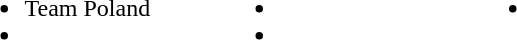<table>
<tr>
<td style="vertical-align:top; width:25%;"><br><ul><li>Team Poland</li><li></li></ul></td>
<td style="vertical-align:top; width:25%;"><br><ul><li></li><li></li></ul></td>
<td style="vertical-align:top; width:25%;"><br><ul><li></li></ul></td>
</tr>
</table>
